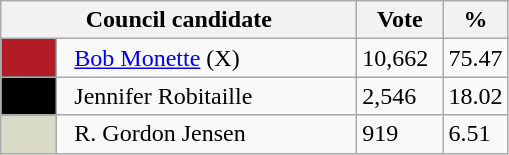<table class="wikitable">
<tr>
<th width="230px" colspan="2">Council candidate</th>
<th width="50px">Vote</th>
<th width="30px">%</th>
</tr>
<tr>
<td bgcolor=#B21C27 width="30px"> </td>
<td>  <a href='#'>Bob Monette</a> (X)</td>
<td>10,662</td>
<td>75.47</td>
</tr>
<tr>
<td bgcolor=#000000 width="30px"> </td>
<td>  Jennifer Robitaille</td>
<td>2,546</td>
<td>18.02</td>
</tr>
<tr>
<td bgcolor=#DADAC8 width="30px"> </td>
<td>  R. Gordon Jensen</td>
<td>919</td>
<td>6.51</td>
</tr>
</table>
